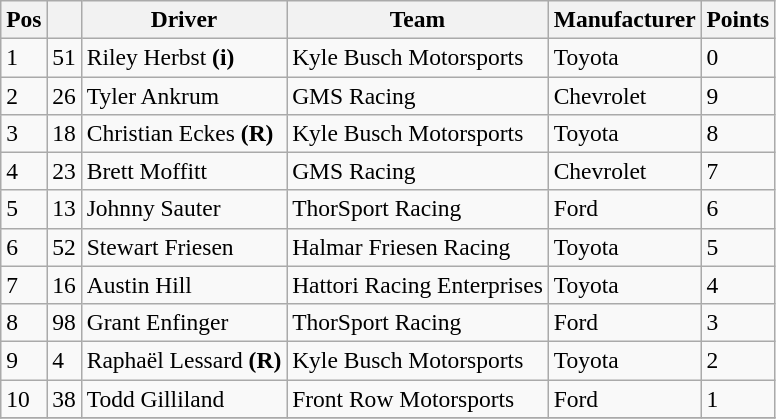<table class="wikitable" style="font-size:98%">
<tr>
<th>Pos</th>
<th></th>
<th>Driver</th>
<th>Team</th>
<th>Manufacturer</th>
<th>Points</th>
</tr>
<tr>
<td>1</td>
<td>51</td>
<td>Riley Herbst <strong>(i)</strong></td>
<td>Kyle Busch Motorsports</td>
<td>Toyota</td>
<td>0</td>
</tr>
<tr>
<td>2</td>
<td>26</td>
<td>Tyler Ankrum</td>
<td>GMS Racing</td>
<td>Chevrolet</td>
<td>9</td>
</tr>
<tr>
<td>3</td>
<td>18</td>
<td>Christian Eckes <strong>(R)</strong></td>
<td>Kyle Busch Motorsports</td>
<td>Toyota</td>
<td>8</td>
</tr>
<tr>
<td>4</td>
<td>23</td>
<td>Brett Moffitt</td>
<td>GMS Racing</td>
<td>Chevrolet</td>
<td>7</td>
</tr>
<tr>
<td>5</td>
<td>13</td>
<td>Johnny Sauter</td>
<td>ThorSport Racing</td>
<td>Ford</td>
<td>6</td>
</tr>
<tr>
<td>6</td>
<td>52</td>
<td>Stewart Friesen</td>
<td>Halmar Friesen Racing</td>
<td>Toyota</td>
<td>5</td>
</tr>
<tr>
<td>7</td>
<td>16</td>
<td>Austin Hill</td>
<td>Hattori Racing Enterprises</td>
<td>Toyota</td>
<td>4</td>
</tr>
<tr>
<td>8</td>
<td>98</td>
<td>Grant Enfinger</td>
<td>ThorSport Racing</td>
<td>Ford</td>
<td>3</td>
</tr>
<tr>
<td>9</td>
<td>4</td>
<td>Raphaël Lessard <strong>(R)</strong></td>
<td>Kyle Busch Motorsports</td>
<td>Toyota</td>
<td>2</td>
</tr>
<tr>
<td>10</td>
<td>38</td>
<td>Todd Gilliland</td>
<td>Front Row Motorsports</td>
<td>Ford</td>
<td>1</td>
</tr>
<tr>
</tr>
</table>
